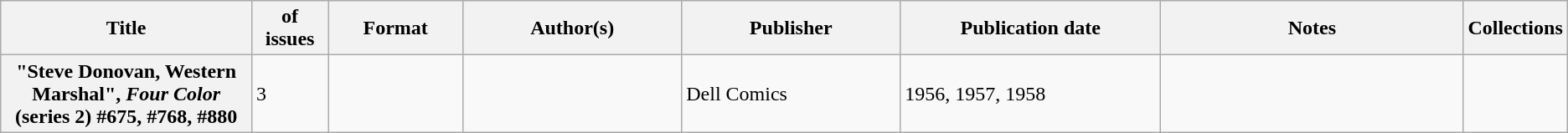<table class="wikitable">
<tr>
<th>Title</th>
<th style="width:40pt"> of issues</th>
<th style="width:75pt">Format</th>
<th style="width:125pt">Author(s)</th>
<th style="width:125pt">Publisher</th>
<th style="width:150pt">Publication date</th>
<th style="width:175pt">Notes</th>
<th>Collections</th>
</tr>
<tr>
<th>"Steve Donovan, Western Marshal", <em>Four Color</em> (series 2) #675, #768, #880</th>
<td>3</td>
<td></td>
<td></td>
<td>Dell Comics</td>
<td>1956, 1957, 1958</td>
<td></td>
<td></td>
</tr>
</table>
